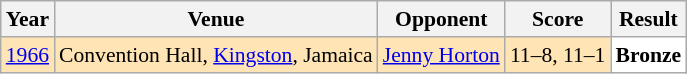<table class="sortable wikitable" style="font-size: 90%;">
<tr>
<th>Year</th>
<th>Venue</th>
<th>Opponent</th>
<th>Score</th>
<th>Result</th>
</tr>
<tr style="background:#FFE4B5">
<td align="center"><a href='#'>1966</a></td>
<td align="left">Convention Hall, <a href='#'>Kingston</a>, Jamaica</td>
<td align="left"> <a href='#'>Jenny Horton</a></td>
<td align="left">11–8, 11–1</td>
<td style="text-align:left; background: white"> <strong>Bronze</strong></td>
</tr>
</table>
